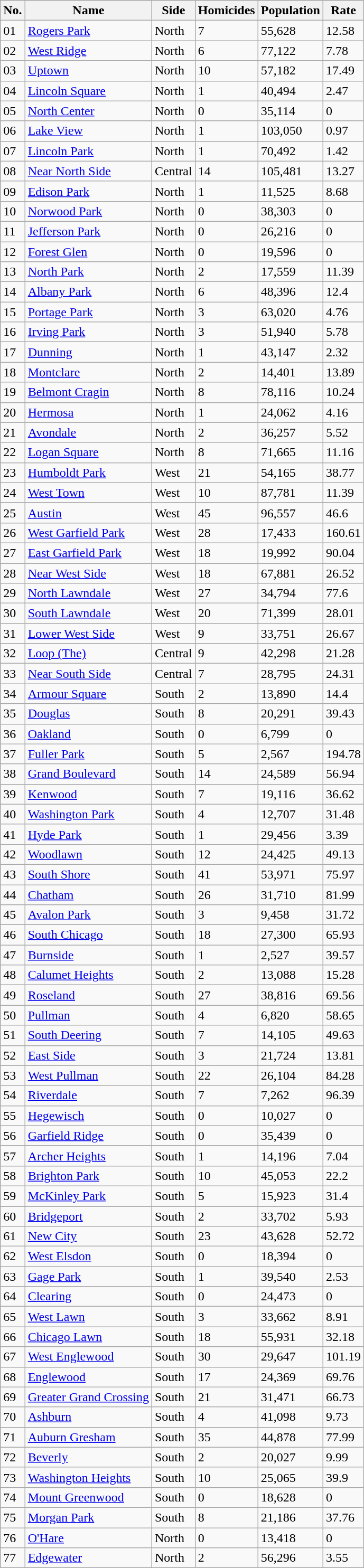<table class="wikitable sortable static-row-numbers">
<tr>
<th>No.</th>
<th>Name</th>
<th>Side</th>
<th>Homicides </th>
<th>Population </th>
<th>Rate</th>
</tr>
<tr>
<td>01</td>
<td><a href='#'>Rogers Park</a></td>
<td>North</td>
<td>7</td>
<td>55,628</td>
<td>12.58</td>
</tr>
<tr>
<td>02</td>
<td><a href='#'>West Ridge</a></td>
<td>North</td>
<td>6</td>
<td>77,122</td>
<td>7.78</td>
</tr>
<tr>
<td>03</td>
<td><a href='#'>Uptown</a></td>
<td>North</td>
<td>10</td>
<td>57,182</td>
<td>17.49</td>
</tr>
<tr>
<td>04</td>
<td><a href='#'>Lincoln Square</a></td>
<td>North</td>
<td>1</td>
<td>40,494</td>
<td>2.47</td>
</tr>
<tr>
<td>05</td>
<td><a href='#'>North Center</a></td>
<td>North</td>
<td>0</td>
<td>35,114</td>
<td>0</td>
</tr>
<tr>
<td>06</td>
<td><a href='#'>Lake View</a></td>
<td>North</td>
<td>1</td>
<td>103,050</td>
<td>0.97</td>
</tr>
<tr>
<td>07</td>
<td><a href='#'>Lincoln Park</a></td>
<td>North</td>
<td>1</td>
<td>70,492</td>
<td>1.42</td>
</tr>
<tr>
<td>08</td>
<td><a href='#'>Near North Side</a></td>
<td>Central</td>
<td>14</td>
<td>105,481</td>
<td>13.27</td>
</tr>
<tr>
<td>09</td>
<td><a href='#'>Edison Park</a></td>
<td>North</td>
<td>1</td>
<td>11,525</td>
<td>8.68</td>
</tr>
<tr>
<td>10</td>
<td><a href='#'>Norwood Park</a></td>
<td>North</td>
<td>0</td>
<td>38,303</td>
<td>0</td>
</tr>
<tr>
<td>11</td>
<td><a href='#'>Jefferson Park</a></td>
<td>North</td>
<td>0</td>
<td>26,216</td>
<td>0</td>
</tr>
<tr>
<td>12</td>
<td><a href='#'>Forest Glen</a></td>
<td>North</td>
<td>0</td>
<td>19,596</td>
<td>0</td>
</tr>
<tr>
<td>13</td>
<td><a href='#'>North Park</a></td>
<td>North</td>
<td>2</td>
<td>17,559</td>
<td>11.39</td>
</tr>
<tr>
<td>14</td>
<td><a href='#'>Albany Park</a></td>
<td>North</td>
<td>6</td>
<td>48,396</td>
<td>12.4</td>
</tr>
<tr>
<td>15</td>
<td><a href='#'>Portage Park</a></td>
<td>North</td>
<td>3</td>
<td>63,020</td>
<td>4.76</td>
</tr>
<tr>
<td>16</td>
<td><a href='#'>Irving Park</a></td>
<td>North</td>
<td>3</td>
<td>51,940</td>
<td>5.78</td>
</tr>
<tr>
<td>17</td>
<td><a href='#'>Dunning</a></td>
<td>North</td>
<td>1</td>
<td>43,147</td>
<td>2.32</td>
</tr>
<tr>
<td>18</td>
<td><a href='#'>Montclare</a></td>
<td>North</td>
<td>2</td>
<td>14,401</td>
<td>13.89</td>
</tr>
<tr>
<td>19</td>
<td><a href='#'>Belmont Cragin</a></td>
<td>North</td>
<td>8</td>
<td>78,116</td>
<td>10.24</td>
</tr>
<tr>
<td>20</td>
<td><a href='#'>Hermosa</a></td>
<td>North</td>
<td>1</td>
<td>24,062</td>
<td>4.16</td>
</tr>
<tr>
<td>21</td>
<td><a href='#'>Avondale</a></td>
<td>North</td>
<td>2</td>
<td>36,257</td>
<td>5.52</td>
</tr>
<tr>
<td>22</td>
<td><a href='#'>Logan Square</a></td>
<td>North</td>
<td>8</td>
<td>71,665</td>
<td>11.16</td>
</tr>
<tr>
<td>23</td>
<td><a href='#'>Humboldt Park</a></td>
<td>West</td>
<td>21</td>
<td>54,165</td>
<td>38.77</td>
</tr>
<tr>
<td>24</td>
<td><a href='#'>West Town</a></td>
<td>West</td>
<td>10</td>
<td>87,781</td>
<td>11.39</td>
</tr>
<tr>
<td>25</td>
<td><a href='#'>Austin</a></td>
<td>West</td>
<td>45</td>
<td>96,557</td>
<td>46.6</td>
</tr>
<tr>
<td>26</td>
<td><a href='#'>West Garfield Park</a></td>
<td>West</td>
<td>28</td>
<td>17,433</td>
<td>160.61</td>
</tr>
<tr>
<td>27</td>
<td><a href='#'>East Garfield Park</a></td>
<td>West</td>
<td>18</td>
<td>19,992</td>
<td>90.04</td>
</tr>
<tr>
<td>28</td>
<td><a href='#'>Near West Side</a></td>
<td>West</td>
<td>18</td>
<td>67,881</td>
<td>26.52</td>
</tr>
<tr>
<td>29</td>
<td><a href='#'>North Lawndale</a></td>
<td>West</td>
<td>27</td>
<td>34,794</td>
<td>77.6</td>
</tr>
<tr>
<td>30</td>
<td><a href='#'>South Lawndale</a></td>
<td>West</td>
<td>20</td>
<td>71,399</td>
<td>28.01</td>
</tr>
<tr>
<td>31</td>
<td><a href='#'>Lower West Side</a></td>
<td>West</td>
<td>9</td>
<td>33,751</td>
<td>26.67</td>
</tr>
<tr>
<td>32</td>
<td><a href='#'>Loop (The)</a></td>
<td>Central</td>
<td>9</td>
<td>42,298</td>
<td>21.28</td>
</tr>
<tr>
<td>33</td>
<td><a href='#'>Near South Side</a></td>
<td>Central</td>
<td>7</td>
<td>28,795</td>
<td>24.31</td>
</tr>
<tr>
<td>34</td>
<td><a href='#'>Armour Square</a></td>
<td>South</td>
<td>2</td>
<td>13,890</td>
<td>14.4</td>
</tr>
<tr>
<td>35</td>
<td><a href='#'>Douglas</a></td>
<td>South</td>
<td>8</td>
<td>20,291</td>
<td>39.43</td>
</tr>
<tr>
<td>36</td>
<td><a href='#'>Oakland</a></td>
<td>South</td>
<td>0</td>
<td>6,799</td>
<td>0</td>
</tr>
<tr>
<td>37</td>
<td><a href='#'>Fuller Park</a></td>
<td>South</td>
<td>5</td>
<td>2,567</td>
<td>194.78</td>
</tr>
<tr>
<td>38</td>
<td><a href='#'>Grand Boulevard</a></td>
<td>South</td>
<td>14</td>
<td>24,589</td>
<td>56.94</td>
</tr>
<tr>
<td>39</td>
<td><a href='#'>Kenwood</a></td>
<td>South</td>
<td>7</td>
<td>19,116</td>
<td>36.62</td>
</tr>
<tr>
<td>40</td>
<td><a href='#'>Washington Park</a></td>
<td>South</td>
<td>4</td>
<td>12,707</td>
<td>31.48</td>
</tr>
<tr>
<td>41</td>
<td><a href='#'>Hyde Park</a></td>
<td>South</td>
<td>1</td>
<td>29,456</td>
<td>3.39</td>
</tr>
<tr>
<td>42</td>
<td><a href='#'>Woodlawn</a></td>
<td>South</td>
<td>12</td>
<td>24,425</td>
<td>49.13</td>
</tr>
<tr>
<td>43</td>
<td><a href='#'>South Shore</a></td>
<td>South</td>
<td>41</td>
<td>53,971</td>
<td>75.97</td>
</tr>
<tr>
<td>44</td>
<td><a href='#'>Chatham</a></td>
<td>South</td>
<td>26</td>
<td>31,710</td>
<td>81.99</td>
</tr>
<tr>
<td>45</td>
<td><a href='#'>Avalon Park</a></td>
<td>South</td>
<td>3</td>
<td>9,458</td>
<td>31.72</td>
</tr>
<tr>
<td>46</td>
<td><a href='#'>South Chicago</a></td>
<td>South</td>
<td>18</td>
<td>27,300</td>
<td>65.93</td>
</tr>
<tr>
<td>47</td>
<td><a href='#'>Burnside</a></td>
<td>South</td>
<td>1</td>
<td>2,527</td>
<td>39.57</td>
</tr>
<tr>
<td>48</td>
<td><a href='#'>Calumet Heights</a></td>
<td>South</td>
<td>2</td>
<td>13,088</td>
<td>15.28</td>
</tr>
<tr>
<td>49</td>
<td><a href='#'>Roseland</a></td>
<td>South</td>
<td>27</td>
<td>38,816</td>
<td>69.56</td>
</tr>
<tr>
<td>50</td>
<td><a href='#'>Pullman</a></td>
<td>South</td>
<td>4</td>
<td>6,820</td>
<td>58.65</td>
</tr>
<tr>
<td>51</td>
<td><a href='#'>South Deering</a></td>
<td>South</td>
<td>7</td>
<td>14,105</td>
<td>49.63</td>
</tr>
<tr>
<td>52</td>
<td><a href='#'>East Side</a></td>
<td>South</td>
<td>3</td>
<td>21,724</td>
<td>13.81</td>
</tr>
<tr>
<td>53</td>
<td><a href='#'>West Pullman</a></td>
<td>South</td>
<td>22</td>
<td>26,104</td>
<td>84.28</td>
</tr>
<tr>
<td>54</td>
<td><a href='#'>Riverdale</a></td>
<td>South</td>
<td>7</td>
<td>7,262</td>
<td>96.39</td>
</tr>
<tr>
<td>55</td>
<td><a href='#'>Hegewisch</a></td>
<td>South</td>
<td>0</td>
<td>10,027</td>
<td>0</td>
</tr>
<tr>
<td>56</td>
<td><a href='#'>Garfield Ridge</a></td>
<td>South</td>
<td>0</td>
<td>35,439</td>
<td>0</td>
</tr>
<tr>
<td>57</td>
<td><a href='#'>Archer Heights</a></td>
<td>South</td>
<td>1</td>
<td>14,196</td>
<td>7.04</td>
</tr>
<tr>
<td>58</td>
<td><a href='#'>Brighton Park</a></td>
<td>South</td>
<td>10</td>
<td>45,053</td>
<td>22.2</td>
</tr>
<tr>
<td>59</td>
<td><a href='#'>McKinley Park</a></td>
<td>South</td>
<td>5</td>
<td>15,923</td>
<td>31.4</td>
</tr>
<tr>
<td>60</td>
<td><a href='#'>Bridgeport</a></td>
<td>South</td>
<td>2</td>
<td>33,702</td>
<td>5.93</td>
</tr>
<tr>
<td>61</td>
<td><a href='#'>New City</a></td>
<td>South</td>
<td>23</td>
<td>43,628</td>
<td>52.72</td>
</tr>
<tr>
<td>62</td>
<td><a href='#'>West Elsdon</a></td>
<td>South</td>
<td>0</td>
<td>18,394</td>
<td>0</td>
</tr>
<tr>
<td>63</td>
<td><a href='#'>Gage Park</a></td>
<td>South</td>
<td>1</td>
<td>39,540</td>
<td>2.53</td>
</tr>
<tr>
<td>64</td>
<td><a href='#'>Clearing</a></td>
<td>South</td>
<td>0</td>
<td>24,473</td>
<td>0</td>
</tr>
<tr>
<td>65</td>
<td><a href='#'>West Lawn</a></td>
<td>South</td>
<td>3</td>
<td>33,662</td>
<td>8.91</td>
</tr>
<tr>
<td>66</td>
<td><a href='#'>Chicago Lawn</a></td>
<td>South</td>
<td>18</td>
<td>55,931</td>
<td>32.18</td>
</tr>
<tr>
<td>67</td>
<td><a href='#'>West Englewood</a></td>
<td>South</td>
<td>30</td>
<td>29,647</td>
<td>101.19</td>
</tr>
<tr>
<td>68</td>
<td><a href='#'>Englewood</a></td>
<td>South</td>
<td>17</td>
<td>24,369</td>
<td>69.76</td>
</tr>
<tr>
<td>69</td>
<td><a href='#'>Greater Grand Crossing</a></td>
<td>South</td>
<td>21</td>
<td>31,471</td>
<td>66.73</td>
</tr>
<tr>
<td>70</td>
<td><a href='#'>Ashburn</a></td>
<td>South</td>
<td>4</td>
<td>41,098</td>
<td>9.73</td>
</tr>
<tr>
<td>71</td>
<td><a href='#'>Auburn Gresham</a></td>
<td>South</td>
<td>35</td>
<td>44,878</td>
<td>77.99</td>
</tr>
<tr>
<td>72</td>
<td><a href='#'>Beverly</a></td>
<td>South</td>
<td>2</td>
<td>20,027</td>
<td>9.99</td>
</tr>
<tr>
<td>73</td>
<td><a href='#'>Washington Heights</a></td>
<td>South</td>
<td>10</td>
<td>25,065</td>
<td>39.9</td>
</tr>
<tr>
<td>74</td>
<td><a href='#'>Mount Greenwood</a></td>
<td>South</td>
<td>0</td>
<td>18,628</td>
<td>0</td>
</tr>
<tr>
<td>75</td>
<td><a href='#'>Morgan Park</a></td>
<td>South</td>
<td>8</td>
<td>21,186</td>
<td>37.76</td>
</tr>
<tr>
<td>76</td>
<td><a href='#'>O'Hare</a></td>
<td>North</td>
<td>0</td>
<td>13,418</td>
<td>0</td>
</tr>
<tr>
<td>77</td>
<td><a href='#'>Edgewater</a></td>
<td>North</td>
<td>2</td>
<td>56,296</td>
<td>3.55</td>
</tr>
</table>
